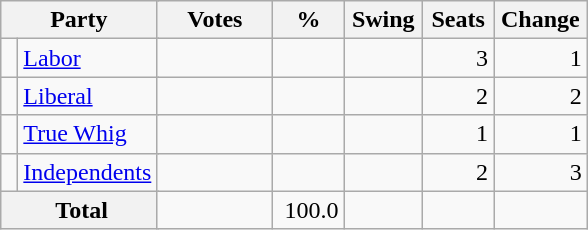<table class="wikitable" style="text-align:right; margin-bottom:0">
<tr>
<th style="width:10px;" colspan=3>Party</th>
<th style="width:70px;">Votes</th>
<th style="width:40px;">%</th>
<th style="width:40px;">Swing</th>
<th style="width:40px;">Seats</th>
<th style="width:40px;">Change</th>
</tr>
<tr>
<td> </td>
<td style="text-align:left;" colspan="2"><a href='#'>Labor</a></td>
<td style="width:70px;"></td>
<td style="width:40px;"></td>
<td style="width:45px;"></td>
<td style="width:40px;">3</td>
<td style="width:55px;"> 1</td>
</tr>
<tr>
<td> </td>
<td style="text-align:left;" colspan="2"><a href='#'>Liberal</a></td>
<td style="width:70px;"></td>
<td style="width:40px;"></td>
<td style="width:45px;"></td>
<td style="width:40px;">2</td>
<td style="width:55px;"> 2</td>
</tr>
<tr>
<td> </td>
<td style="text-align:left;" colspan="2"><a href='#'>True Whig</a></td>
<td></td>
<td></td>
<td></td>
<td>1</td>
<td> 1</td>
</tr>
<tr>
<td> </td>
<td style="text-align:left;" colspan="2"><a href='#'>Independents</a></td>
<td></td>
<td></td>
<td></td>
<td>2</td>
<td> 3</td>
</tr>
<tr>
<th colspan="3"> Total</th>
<td></td>
<td>100.0</td>
<td></td>
<td></td>
<td></td>
</tr>
</table>
